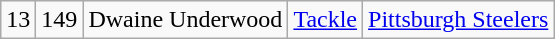<table class="wikitable" style="text-align:center">
<tr>
<td>13</td>
<td>149</td>
<td>Dwaine Underwood</td>
<td><a href='#'>Tackle</a></td>
<td><a href='#'>Pittsburgh Steelers</a></td>
</tr>
</table>
